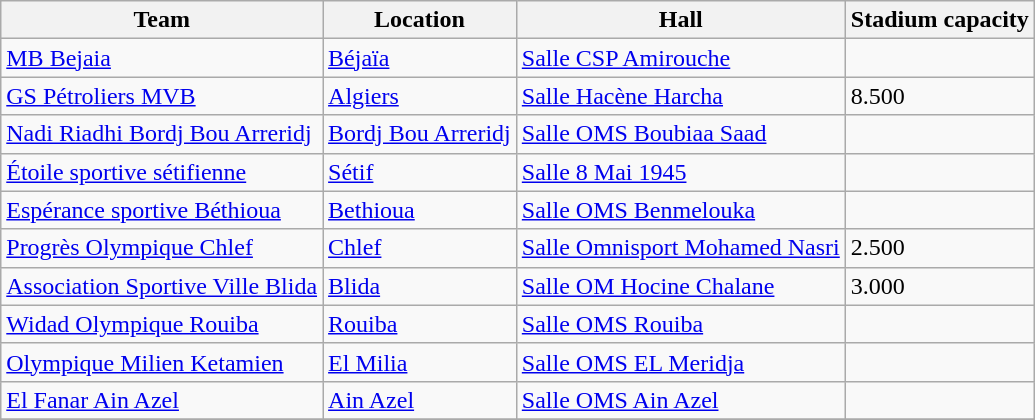<table class="wikitable sortable" style="text-align: left;">
<tr>
<th>Team</th>
<th>Location</th>
<th>Hall</th>
<th>Stadium capacity</th>
</tr>
<tr>
<td><a href='#'>MB Bejaia</a></td>
<td><a href='#'>Béjaïa</a></td>
<td><a href='#'>Salle CSP Amirouche</a></td>
<td></td>
</tr>
<tr>
<td><a href='#'>GS Pétroliers MVB</a></td>
<td><a href='#'>Algiers</a></td>
<td><a href='#'>Salle Hacène Harcha</a></td>
<td>8.500</td>
</tr>
<tr>
<td><a href='#'>Nadi Riadhi Bordj Bou Arreridj</a></td>
<td><a href='#'>Bordj Bou Arreridj</a></td>
<td><a href='#'>Salle OMS Boubiaa Saad</a></td>
<td></td>
</tr>
<tr>
<td><a href='#'>Étoile sportive sétifienne</a></td>
<td><a href='#'>Sétif</a></td>
<td><a href='#'>Salle 8 Mai 1945</a></td>
<td></td>
</tr>
<tr>
<td><a href='#'>Espérance sportive Béthioua</a></td>
<td><a href='#'>Bethioua</a></td>
<td><a href='#'>Salle OMS Benmelouka</a></td>
<td></td>
</tr>
<tr>
<td><a href='#'>Progrès Olympique Chlef</a></td>
<td><a href='#'>Chlef</a></td>
<td><a href='#'>Salle Omnisport Mohamed Nasri</a></td>
<td>2.500</td>
</tr>
<tr>
<td><a href='#'>Association Sportive Ville Blida</a></td>
<td><a href='#'>Blida</a></td>
<td><a href='#'>Salle OM Hocine Chalane</a></td>
<td>3.000</td>
</tr>
<tr>
<td><a href='#'>Widad Olympique Rouiba</a></td>
<td><a href='#'>Rouiba</a></td>
<td><a href='#'>Salle OMS Rouiba</a></td>
<td></td>
</tr>
<tr>
<td><a href='#'>Olympique Milien Ketamien</a></td>
<td><a href='#'>El Milia</a></td>
<td><a href='#'>Salle OMS EL Meridja</a></td>
<td></td>
</tr>
<tr>
<td><a href='#'>El Fanar Ain Azel</a></td>
<td><a href='#'>Ain Azel</a></td>
<td><a href='#'>Salle OMS Ain Azel</a></td>
<td></td>
</tr>
<tr>
</tr>
</table>
